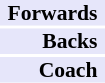<table cellpadding="0" style="border:0;font-size:90%;">
<tr>
<td style="padding:0 5px; text-align:right;" bgcolor="lavender"><strong>Forwards</strong></td>
<td style="text-align:left;"></td>
</tr>
<tr>
<td style="padding:0 5px; text-align:right;" bgcolor="lavender"><strong>Backs</strong></td>
<td style="text-align:left;"></td>
</tr>
<tr>
<td style="padding:0 5px; text-align:right;" bgcolor="lavender"><strong>Coach</strong></td>
<td style="text-align:left;"></td>
</tr>
</table>
